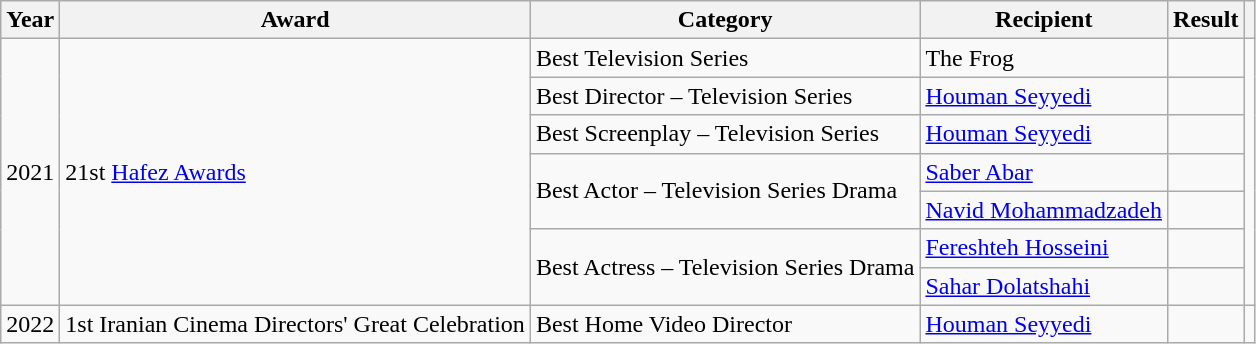<table class="wikitable">
<tr>
<th>Year</th>
<th>Award</th>
<th>Category</th>
<th>Recipient</th>
<th>Result</th>
<th></th>
</tr>
<tr>
<td rowspan="7">2021</td>
<td rowspan="7">21st <a href='#'>Hafez Awards</a></td>
<td>Best Television Series</td>
<td>The Frog</td>
<td></td>
<td rowspan="7"></td>
</tr>
<tr>
<td>Best Director – Television Series</td>
<td><a href='#'>Houman Seyyedi</a></td>
<td></td>
</tr>
<tr>
<td>Best Screenplay – Television Series</td>
<td><a href='#'>Houman Seyyedi</a></td>
<td></td>
</tr>
<tr>
<td rowspan="2">Best Actor – Television Series Drama</td>
<td><a href='#'>Saber Abar</a></td>
<td></td>
</tr>
<tr>
<td><a href='#'>Navid Mohammadzadeh</a></td>
<td></td>
</tr>
<tr>
<td rowspan="2">Best Actress – Television Series Drama</td>
<td><a href='#'>Fereshteh Hosseini</a></td>
<td></td>
</tr>
<tr>
<td><a href='#'>Sahar Dolatshahi</a></td>
<td></td>
</tr>
<tr>
<td>2022</td>
<td>1st Iranian Cinema Directors' Great Celebration</td>
<td>Best Home Video Director</td>
<td><a href='#'>Houman Seyyedi</a></td>
<td></td>
<td></td>
</tr>
</table>
